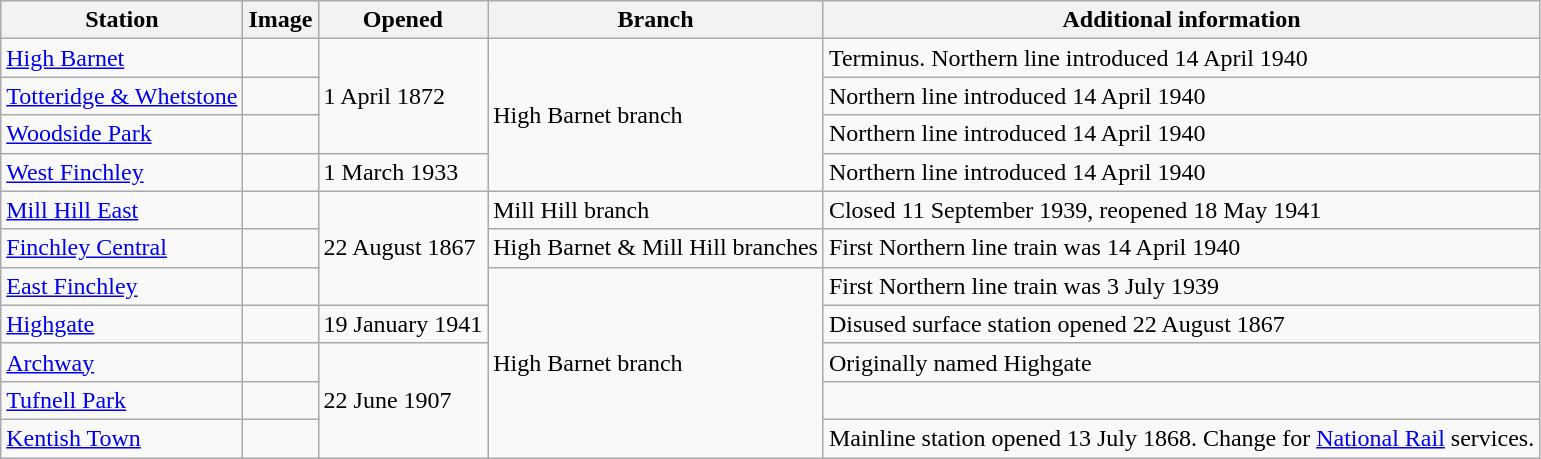<table class="wikitable sortable">
<tr>
<th>Station</th>
<th class=unsortable>Image</th>
<th>Opened</th>
<th>Branch</th>
<th>Additional information</th>
</tr>
<tr>
<td><a href='#'>High Barnet</a> </td>
<td></td>
<td rowspan="3">1 April 1872</td>
<td rowspan="4">High Barnet branch</td>
<td>Terminus. Northern line introduced 14 April 1940</td>
</tr>
<tr>
<td><a href='#'>Totteridge & Whetstone</a></td>
<td></td>
<td>Northern line introduced 14 April 1940 </td>
</tr>
<tr>
<td><a href='#'>Woodside Park</a> </td>
<td></td>
<td>Northern line introduced 14 April 1940</td>
</tr>
<tr>
<td><a href='#'>West Finchley</a> </td>
<td></td>
<td>1 March 1933</td>
<td>Northern line introduced 14 April 1940</td>
</tr>
<tr>
<td><a href='#'>Mill Hill East</a> </td>
<td></td>
<td rowspan="3">22 August 1867</td>
<td>Mill Hill branch</td>
<td>Closed 11 September 1939, reopened 18 May 1941</td>
</tr>
<tr>
<td><a href='#'>Finchley Central</a> </td>
<td></td>
<td>High Barnet & Mill Hill branches</td>
<td>First Northern line train was 14 April 1940</td>
</tr>
<tr>
<td><a href='#'>East Finchley</a></td>
<td></td>
<td rowspan="5">High Barnet branch</td>
<td>First Northern line train was 3 July 1939</td>
</tr>
<tr>
<td><a href='#'>Highgate</a></td>
<td></td>
<td>19 January 1941</td>
<td>Disused surface station opened 22 August 1867</td>
</tr>
<tr>
<td><a href='#'>Archway</a></td>
<td></td>
<td rowspan="3">22 June 1907</td>
<td>Originally named Highgate</td>
</tr>
<tr>
<td><a href='#'>Tufnell Park</a></td>
<td></td>
<td></td>
</tr>
<tr>
<td><a href='#'>Kentish Town</a>  </td>
<td></td>
<td>Mainline station opened 13 July 1868. Change for <a href='#'>National Rail</a> services.</td>
</tr>
</table>
